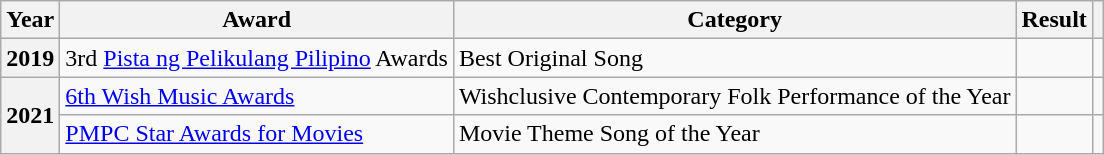<table class="wikitable">
<tr>
<th>Year</th>
<th>Award</th>
<th>Category</th>
<th>Result</th>
<th></th>
</tr>
<tr>
<th>2019</th>
<td>3rd <a href='#'>Pista ng Pelikulang Pilipino</a> Awards</td>
<td>Best Original Song</td>
<td></td>
<td></td>
</tr>
<tr>
<th rowspan="2">2021</th>
<td><a href='#'>6th Wish Music Awards</a></td>
<td>Wishclusive Contemporary Folk Performance of the Year</td>
<td></td>
<td></td>
</tr>
<tr>
<td><a href='#'>PMPC Star Awards for Movies</a></td>
<td>Movie Theme Song of the Year</td>
<td></td>
<td></td>
</tr>
</table>
